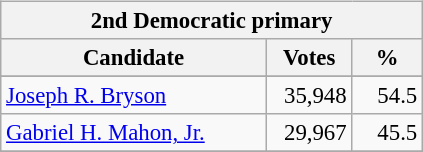<table class="wikitable" align="left" style="margin: 1em 1em 1em 0; font-size: 95%;">
<tr>
<th colspan="3">2nd Democratic primary</th>
</tr>
<tr>
<th colspan="1" style="width: 170px">Candidate</th>
<th style="width: 50px">Votes</th>
<th style="width: 40px">%</th>
</tr>
<tr>
</tr>
<tr>
<td><a href='#'>Joseph R. Bryson</a></td>
<td align="right">35,948</td>
<td align="right">54.5</td>
</tr>
<tr>
<td><a href='#'>Gabriel H. Mahon, Jr.</a></td>
<td align="right">29,967</td>
<td align="right">45.5</td>
</tr>
<tr>
</tr>
</table>
